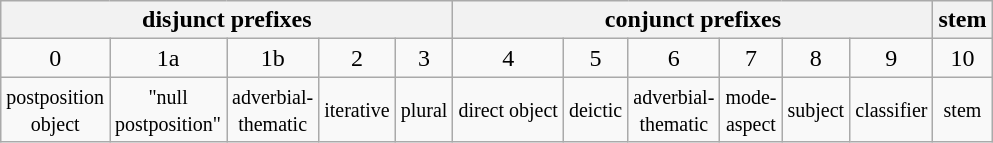<table class="wikitable" frame=void style="vertical-align:top; text-align:center; white-space:nowrap;">
<tr>
<th colspan="5">disjunct prefixes</th>
<th colspan="6">conjunct prefixes</th>
<th>stem</th>
</tr>
<tr>
<td>0</td>
<td>1a</td>
<td>1b</td>
<td>2</td>
<td>3</td>
<td>4</td>
<td>5</td>
<td>6</td>
<td>7</td>
<td>8</td>
<td>9</td>
<td>10</td>
</tr>
<tr>
<td><small>postposition<br>object</small></td>
<td><small>"null<br>postposition"</small></td>
<td><small>adverbial-<br>thematic</small></td>
<td><small>iterative</small></td>
<td><small>plural</small></td>
<td><small>direct object</small></td>
<td><small>deictic</small></td>
<td><small>adverbial-<br>thematic</small></td>
<td><small>mode-<br>aspect</small></td>
<td><small>subject</small></td>
<td><small>classifier</small></td>
<td><small>stem</small></td>
</tr>
</table>
